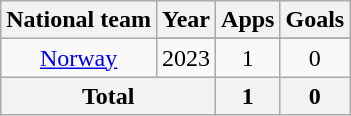<table class="wikitable" style="text-align: center;">
<tr>
<th>National team</th>
<th>Year</th>
<th>Apps</th>
<th>Goals</th>
</tr>
<tr>
<td rowspan="2"><a href='#'>Norway</a></td>
</tr>
<tr>
<td>2023</td>
<td>1</td>
<td>0</td>
</tr>
<tr>
<th colspan="2">Total</th>
<th>1</th>
<th>0</th>
</tr>
</table>
